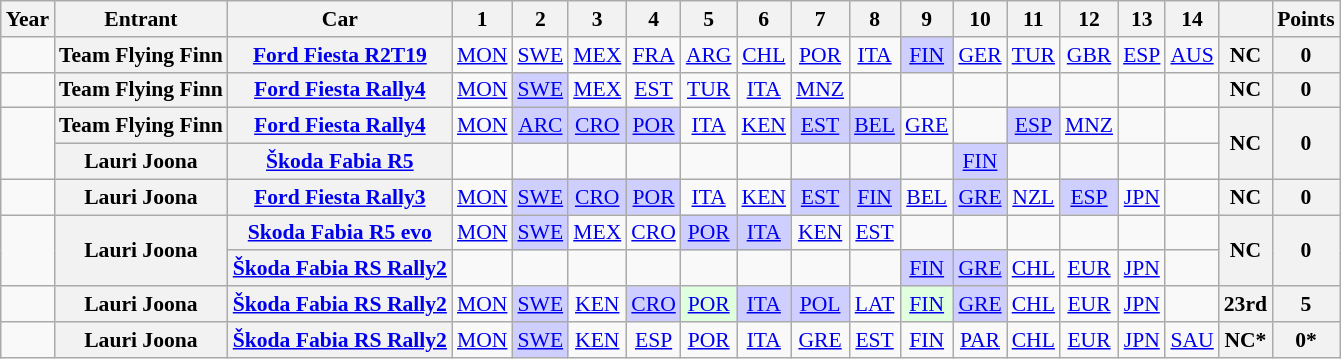<table class="wikitable" style="text-align:center; font-size:90%">
<tr>
<th>Year</th>
<th>Entrant</th>
<th>Car</th>
<th>1</th>
<th>2</th>
<th>3</th>
<th>4</th>
<th>5</th>
<th>6</th>
<th>7</th>
<th>8</th>
<th>9</th>
<th>10</th>
<th>11</th>
<th>12</th>
<th>13</th>
<th>14</th>
<th></th>
<th>Points</th>
</tr>
<tr>
<td></td>
<th>Team Flying Finn</th>
<th><a href='#'>Ford Fiesta R2T19</a></th>
<td><a href='#'>MON</a></td>
<td><a href='#'>SWE</a></td>
<td><a href='#'>MEX</a></td>
<td><a href='#'>FRA</a></td>
<td><a href='#'>ARG</a></td>
<td><a href='#'>CHL</a></td>
<td><a href='#'>POR</a></td>
<td><a href='#'>ITA</a></td>
<td style="background:#CFCFFF;"><a href='#'>FIN</a><br></td>
<td><a href='#'>GER</a></td>
<td><a href='#'>TUR</a></td>
<td><a href='#'>GBR</a></td>
<td><a href='#'>ESP</a></td>
<td><a href='#'>AUS</a><br></td>
<th>NC</th>
<th>0</th>
</tr>
<tr>
<td></td>
<th>Team Flying Finn</th>
<th><a href='#'>Ford Fiesta Rally4</a></th>
<td><a href='#'>MON</a></td>
<td style="background:#CFCFFF;"><a href='#'>SWE</a><br></td>
<td><a href='#'>MEX</a></td>
<td><a href='#'>EST</a></td>
<td><a href='#'>TUR</a></td>
<td><a href='#'>ITA</a></td>
<td><a href='#'>MNZ</a></td>
<td></td>
<td></td>
<td></td>
<td></td>
<td></td>
<td></td>
<td></td>
<th>NC</th>
<th>0</th>
</tr>
<tr>
<td rowspan="2"></td>
<th>Team Flying Finn</th>
<th><a href='#'>Ford Fiesta Rally4</a></th>
<td><a href='#'>MON</a></td>
<td style="background:#CFCFFF;"><a href='#'>ARC</a><br></td>
<td style="background:#CFCFFF;"><a href='#'>CRO</a><br></td>
<td style="background:#CFCFFF;"><a href='#'>POR</a><br></td>
<td><a href='#'>ITA</a></td>
<td><a href='#'>KEN</a></td>
<td style="background:#CFCFFF;"><a href='#'>EST</a><br></td>
<td style="background:#CFCFFF;"><a href='#'>BEL</a><br></td>
<td><a href='#'>GRE</a></td>
<td></td>
<td style="background:#CFCFFF;"><a href='#'>ESP</a><br></td>
<td><a href='#'>MNZ</a></td>
<td></td>
<td></td>
<th rowspan="2">NC</th>
<th rowspan="2">0</th>
</tr>
<tr>
<th>Lauri Joona</th>
<th><a href='#'>Škoda Fabia R5</a></th>
<td></td>
<td></td>
<td></td>
<td></td>
<td></td>
<td></td>
<td></td>
<td></td>
<td></td>
<td style="background:#CFCFFF;"><a href='#'>FIN</a><br></td>
<td></td>
<td></td>
<td></td>
<td></td>
</tr>
<tr>
<td></td>
<th>Lauri Joona</th>
<th><a href='#'>Ford Fiesta Rally3</a></th>
<td><a href='#'>MON</a></td>
<td style="background:#CFCFFF;"><a href='#'>SWE</a><br></td>
<td style="background:#CFCFFF;"><a href='#'>CRO</a><br></td>
<td style="background:#CFCFFF;"><a href='#'>POR</a><br></td>
<td><a href='#'>ITA</a></td>
<td><a href='#'>KEN</a></td>
<td style="background:#CFCFFF;"><a href='#'>EST</a><br></td>
<td style="background:#CFCFFF;"><a href='#'>FIN</a><br></td>
<td><a href='#'>BEL</a></td>
<td style="background:#CFCFFF;"><a href='#'>GRE</a><br></td>
<td><a href='#'>NZL</a></td>
<td style="background:#CFCFFF;"><a href='#'>ESP</a><br></td>
<td><a href='#'>JPN</a></td>
<td></td>
<th>NC</th>
<th>0</th>
</tr>
<tr>
<td rowspan="2"></td>
<th rowspan="2">Lauri Joona</th>
<th><a href='#'>Skoda Fabia R5 evo</a></th>
<td><a href='#'>MON</a></td>
<td style="background:#CFCFFF;"><a href='#'>SWE</a><br></td>
<td><a href='#'>MEX</a></td>
<td><a href='#'>CRO</a></td>
<td style="background:#CFCFFF;"><a href='#'>POR</a><br></td>
<td style="background:#CFCFFF;"><a href='#'>ITA</a><br></td>
<td><a href='#'>KEN</a></td>
<td><a href='#'>EST</a></td>
<td></td>
<td></td>
<td></td>
<td></td>
<td></td>
<td></td>
<th rowspan="2">NC</th>
<th rowspan="2">0</th>
</tr>
<tr>
<th><a href='#'>Škoda Fabia RS Rally2</a></th>
<td></td>
<td></td>
<td></td>
<td></td>
<td></td>
<td></td>
<td></td>
<td></td>
<td style="background:#CFCFFF;"><a href='#'>FIN</a><br></td>
<td style="background:#CFCFFF;"><a href='#'>GRE</a><br></td>
<td><a href='#'>CHL</a></td>
<td><a href='#'>EUR</a><br></td>
<td><a href='#'>JPN</a></td>
<td></td>
</tr>
<tr>
<td></td>
<th>Lauri Joona</th>
<th><a href='#'>Škoda Fabia RS Rally2</a></th>
<td><a href='#'>MON</a></td>
<td style="background:#CFCFFF;"><a href='#'>SWE</a><br></td>
<td><a href='#'>KEN</a></td>
<td style="background:#CFCFFF;"><a href='#'>CRO</a><br></td>
<td style="background:#DFFFDF;"><a href='#'>POR</a><br></td>
<td style="background:#CFCFFF;"><a href='#'>ITA</a><br></td>
<td style="background:#CFCFFF;"><a href='#'>POL</a><br></td>
<td><a href='#'>LAT</a></td>
<td style="background:#DFFFDF;"><a href='#'>FIN</a><br></td>
<td style="background:#CFCFFF;"><a href='#'>GRE</a><br></td>
<td><a href='#'>CHL</a></td>
<td><a href='#'>EUR</a></td>
<td><a href='#'>JPN</a></td>
<td></td>
<th>23rd</th>
<th>5</th>
</tr>
<tr>
<td></td>
<th>Lauri Joona</th>
<th><a href='#'>Škoda Fabia RS Rally2</a></th>
<td><a href='#'>MON</a></td>
<td style="background:#CFCFFF;"><a href='#'>SWE</a><br></td>
<td><a href='#'>KEN</a></td>
<td><a href='#'>ESP</a></td>
<td><a href='#'>POR</a></td>
<td><a href='#'>ITA</a></td>
<td><a href='#'>GRE</a></td>
<td><a href='#'>EST</a></td>
<td><a href='#'>FIN</a></td>
<td><a href='#'>PAR</a></td>
<td><a href='#'>CHL</a></td>
<td><a href='#'>EUR</a></td>
<td><a href='#'>JPN</a></td>
<td><a href='#'>SAU</a></td>
<th>NC*</th>
<th>0*</th>
</tr>
</table>
